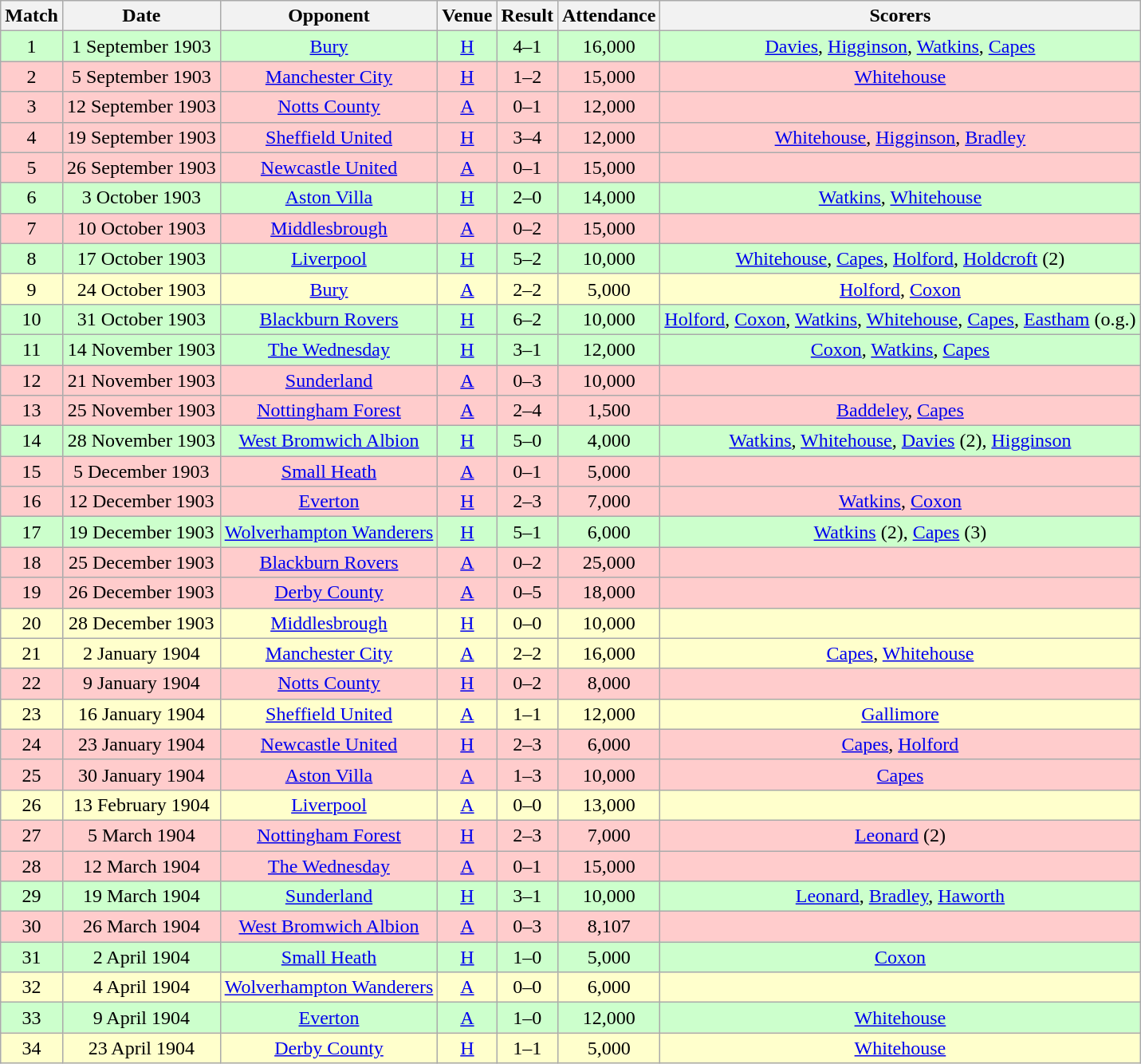<table class="wikitable" style="font-size:100%; text-align:center">
<tr>
<th>Match</th>
<th>Date</th>
<th>Opponent</th>
<th>Venue</th>
<th>Result</th>
<th>Attendance</th>
<th>Scorers</th>
</tr>
<tr style="background-color: #CCFFCC;">
<td>1</td>
<td>1 September 1903</td>
<td><a href='#'>Bury</a></td>
<td><a href='#'>H</a></td>
<td>4–1</td>
<td>16,000</td>
<td><a href='#'>Davies</a>, <a href='#'>Higginson</a>, <a href='#'>Watkins</a>, <a href='#'>Capes</a></td>
</tr>
<tr style="background-color: #FFCCCC;">
<td>2</td>
<td>5 September 1903</td>
<td><a href='#'>Manchester City</a></td>
<td><a href='#'>H</a></td>
<td>1–2</td>
<td>15,000</td>
<td><a href='#'>Whitehouse</a></td>
</tr>
<tr style="background-color: #FFCCCC;">
<td>3</td>
<td>12 September 1903</td>
<td><a href='#'>Notts County</a></td>
<td><a href='#'>A</a></td>
<td>0–1</td>
<td>12,000</td>
<td></td>
</tr>
<tr style="background-color: #FFCCCC;">
<td>4</td>
<td>19 September 1903</td>
<td><a href='#'>Sheffield United</a></td>
<td><a href='#'>H</a></td>
<td>3–4</td>
<td>12,000</td>
<td><a href='#'>Whitehouse</a>, <a href='#'>Higginson</a>, <a href='#'>Bradley</a></td>
</tr>
<tr style="background-color: #FFCCCC;">
<td>5</td>
<td>26 September 1903</td>
<td><a href='#'>Newcastle United</a></td>
<td><a href='#'>A</a></td>
<td>0–1</td>
<td>15,000</td>
<td></td>
</tr>
<tr style="background-color: #CCFFCC;">
<td>6</td>
<td>3 October 1903</td>
<td><a href='#'>Aston Villa</a></td>
<td><a href='#'>H</a></td>
<td>2–0</td>
<td>14,000</td>
<td><a href='#'>Watkins</a>, <a href='#'>Whitehouse</a></td>
</tr>
<tr style="background-color: #FFCCCC;">
<td>7</td>
<td>10 October 1903</td>
<td><a href='#'>Middlesbrough</a></td>
<td><a href='#'>A</a></td>
<td>0–2</td>
<td>15,000</td>
<td></td>
</tr>
<tr style="background-color: #CCFFCC;">
<td>8</td>
<td>17 October 1903</td>
<td><a href='#'>Liverpool</a></td>
<td><a href='#'>H</a></td>
<td>5–2</td>
<td>10,000</td>
<td><a href='#'>Whitehouse</a>, <a href='#'>Capes</a>, <a href='#'>Holford</a>, <a href='#'>Holdcroft</a> (2)</td>
</tr>
<tr style="background-color: #FFFFCC;">
<td>9</td>
<td>24 October 1903</td>
<td><a href='#'>Bury</a></td>
<td><a href='#'>A</a></td>
<td>2–2</td>
<td>5,000</td>
<td><a href='#'>Holford</a>, <a href='#'>Coxon</a></td>
</tr>
<tr style="background-color: #CCFFCC;">
<td>10</td>
<td>31 October 1903</td>
<td><a href='#'>Blackburn Rovers</a></td>
<td><a href='#'>H</a></td>
<td>6–2</td>
<td>10,000</td>
<td><a href='#'>Holford</a>, <a href='#'>Coxon</a>, <a href='#'>Watkins</a>, <a href='#'>Whitehouse</a>, <a href='#'>Capes</a>, <a href='#'>Eastham</a> (o.g.)</td>
</tr>
<tr style="background-color: #CCFFCC;">
<td>11</td>
<td>14 November 1903</td>
<td><a href='#'>The Wednesday</a></td>
<td><a href='#'>H</a></td>
<td>3–1</td>
<td>12,000</td>
<td><a href='#'>Coxon</a>, <a href='#'>Watkins</a>, <a href='#'>Capes</a></td>
</tr>
<tr style="background-color: #FFCCCC;">
<td>12</td>
<td>21 November 1903</td>
<td><a href='#'>Sunderland</a></td>
<td><a href='#'>A</a></td>
<td>0–3</td>
<td>10,000</td>
<td></td>
</tr>
<tr style="background-color: #FFCCCC;">
<td>13</td>
<td>25 November 1903</td>
<td><a href='#'>Nottingham Forest</a></td>
<td><a href='#'>A</a></td>
<td>2–4</td>
<td>1,500</td>
<td><a href='#'>Baddeley</a>, <a href='#'>Capes</a></td>
</tr>
<tr style="background-color: #CCFFCC;">
<td>14</td>
<td>28 November 1903</td>
<td><a href='#'>West Bromwich Albion</a></td>
<td><a href='#'>H</a></td>
<td>5–0</td>
<td>4,000</td>
<td><a href='#'>Watkins</a>, <a href='#'>Whitehouse</a>, <a href='#'>Davies</a> (2), <a href='#'>Higginson</a></td>
</tr>
<tr style="background-color: #FFCCCC;">
<td>15</td>
<td>5 December 1903</td>
<td><a href='#'>Small Heath</a></td>
<td><a href='#'>A</a></td>
<td>0–1</td>
<td>5,000</td>
<td></td>
</tr>
<tr style="background-color: #FFCCCC;">
<td>16</td>
<td>12 December 1903</td>
<td><a href='#'>Everton</a></td>
<td><a href='#'>H</a></td>
<td>2–3</td>
<td>7,000</td>
<td><a href='#'>Watkins</a>, <a href='#'>Coxon</a></td>
</tr>
<tr style="background-color: #CCFFCC;">
<td>17</td>
<td>19 December 1903</td>
<td><a href='#'>Wolverhampton Wanderers</a></td>
<td><a href='#'>H</a></td>
<td>5–1</td>
<td>6,000</td>
<td><a href='#'>Watkins</a> (2), <a href='#'>Capes</a> (3)</td>
</tr>
<tr style="background-color: #FFCCCC;">
<td>18</td>
<td>25 December 1903</td>
<td><a href='#'>Blackburn Rovers</a></td>
<td><a href='#'>A</a></td>
<td>0–2</td>
<td>25,000</td>
<td></td>
</tr>
<tr style="background-color: #FFCCCC;">
<td>19</td>
<td>26 December 1903</td>
<td><a href='#'>Derby County</a></td>
<td><a href='#'>A</a></td>
<td>0–5</td>
<td>18,000</td>
<td></td>
</tr>
<tr style="background-color: #FFFFCC;">
<td>20</td>
<td>28 December 1903</td>
<td><a href='#'>Middlesbrough</a></td>
<td><a href='#'>H</a></td>
<td>0–0</td>
<td>10,000</td>
<td></td>
</tr>
<tr style="background-color: #FFFFCC;">
<td>21</td>
<td>2 January 1904</td>
<td><a href='#'>Manchester City</a></td>
<td><a href='#'>A</a></td>
<td>2–2</td>
<td>16,000</td>
<td><a href='#'>Capes</a>, <a href='#'>Whitehouse</a></td>
</tr>
<tr style="background-color: #FFCCCC;">
<td>22</td>
<td>9 January 1904</td>
<td><a href='#'>Notts County</a></td>
<td><a href='#'>H</a></td>
<td>0–2</td>
<td>8,000</td>
<td></td>
</tr>
<tr style="background-color: #FFFFCC;">
<td>23</td>
<td>16 January 1904</td>
<td><a href='#'>Sheffield United</a></td>
<td><a href='#'>A</a></td>
<td>1–1</td>
<td>12,000</td>
<td><a href='#'>Gallimore</a></td>
</tr>
<tr style="background-color: #FFCCCC;">
<td>24</td>
<td>23 January 1904</td>
<td><a href='#'>Newcastle United</a></td>
<td><a href='#'>H</a></td>
<td>2–3</td>
<td>6,000</td>
<td><a href='#'>Capes</a>, <a href='#'>Holford</a></td>
</tr>
<tr style="background-color: #FFCCCC;">
<td>25</td>
<td>30 January 1904</td>
<td><a href='#'>Aston Villa</a></td>
<td><a href='#'>A</a></td>
<td>1–3</td>
<td>10,000</td>
<td><a href='#'>Capes</a></td>
</tr>
<tr style="background-color: #FFFFCC;">
<td>26</td>
<td>13 February 1904</td>
<td><a href='#'>Liverpool</a></td>
<td><a href='#'>A</a></td>
<td>0–0</td>
<td>13,000</td>
<td></td>
</tr>
<tr style="background-color: #FFCCCC;">
<td>27</td>
<td>5 March 1904</td>
<td><a href='#'>Nottingham Forest</a></td>
<td><a href='#'>H</a></td>
<td>2–3</td>
<td>7,000</td>
<td><a href='#'>Leonard</a> (2)</td>
</tr>
<tr style="background-color: #FFCCCC;">
<td>28</td>
<td>12 March 1904</td>
<td><a href='#'>The Wednesday</a></td>
<td><a href='#'>A</a></td>
<td>0–1</td>
<td>15,000</td>
<td></td>
</tr>
<tr style="background-color: #CCFFCC;">
<td>29</td>
<td>19 March 1904</td>
<td><a href='#'>Sunderland</a></td>
<td><a href='#'>H</a></td>
<td>3–1</td>
<td>10,000</td>
<td><a href='#'>Leonard</a>, <a href='#'>Bradley</a>, <a href='#'>Haworth</a></td>
</tr>
<tr style="background-color: #FFCCCC;">
<td>30</td>
<td>26 March 1904</td>
<td><a href='#'>West Bromwich Albion</a></td>
<td><a href='#'>A</a></td>
<td>0–3</td>
<td>8,107</td>
<td></td>
</tr>
<tr style="background-color: #CCFFCC;">
<td>31</td>
<td>2 April 1904</td>
<td><a href='#'>Small Heath</a></td>
<td><a href='#'>H</a></td>
<td>1–0</td>
<td>5,000</td>
<td><a href='#'>Coxon</a></td>
</tr>
<tr style="background-color: #FFFFCC;">
<td>32</td>
<td>4 April 1904</td>
<td><a href='#'>Wolverhampton Wanderers</a></td>
<td><a href='#'>A</a></td>
<td>0–0</td>
<td>6,000</td>
<td></td>
</tr>
<tr style="background-color: #CCFFCC;">
<td>33</td>
<td>9 April 1904</td>
<td><a href='#'>Everton</a></td>
<td><a href='#'>A</a></td>
<td>1–0</td>
<td>12,000</td>
<td><a href='#'>Whitehouse</a></td>
</tr>
<tr style="background-color: #FFFFCC;">
<td>34</td>
<td>23 April 1904</td>
<td><a href='#'>Derby County</a></td>
<td><a href='#'>H</a></td>
<td>1–1</td>
<td>5,000</td>
<td><a href='#'>Whitehouse</a></td>
</tr>
</table>
